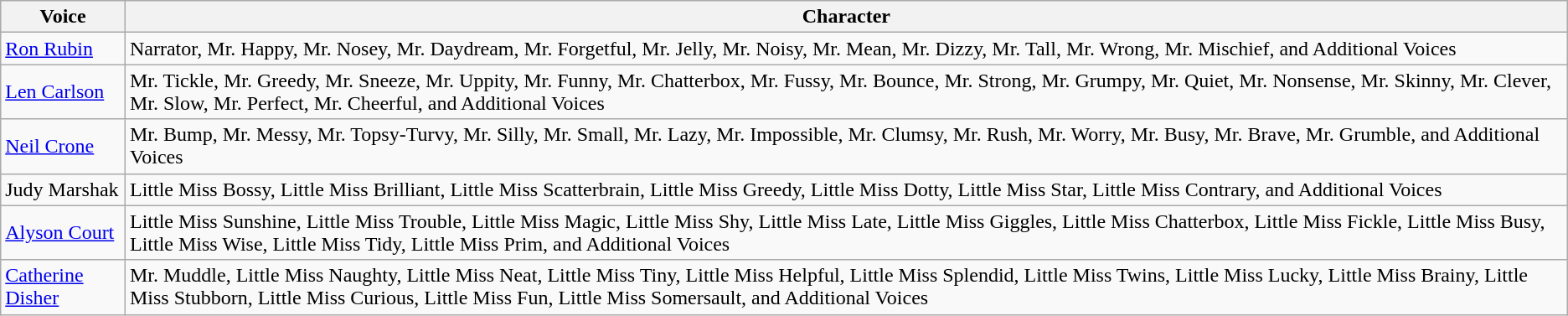<table class="wikitable" |>
<tr>
<th>Voice</th>
<th>Character</th>
</tr>
<tr>
<td><a href='#'>Ron Rubin</a></td>
<td>Narrator, Mr. Happy, Mr. Nosey, Mr. Daydream, Mr. Forgetful, Mr. Jelly, Mr. Noisy, Mr. Mean, Mr. Dizzy, Mr. Tall, Mr. Wrong, Mr. Mischief, and Additional Voices</td>
</tr>
<tr>
<td><a href='#'>Len Carlson</a></td>
<td>Mr. Tickle, Mr. Greedy, Mr. Sneeze, Mr. Uppity, Mr. Funny, Mr. Chatterbox, Mr. Fussy, Mr. Bounce, Mr. Strong, Mr. Grumpy, Mr. Quiet, Mr. Nonsense, Mr. Skinny, Mr. Clever, Mr. Slow, Mr. Perfect, Mr. Cheerful, and Additional Voices</td>
</tr>
<tr>
<td><a href='#'>Neil Crone</a></td>
<td>Mr. Bump, Mr. Messy, Mr. Topsy-Turvy, Mr. Silly, Mr. Small, Mr. Lazy, Mr. Impossible, Mr. Clumsy, Mr. Rush, Mr. Worry, Mr. Busy, Mr. Brave, Mr. Grumble, and Additional Voices</td>
</tr>
<tr>
<td>Judy Marshak</td>
<td>Little Miss Bossy, Little Miss Brilliant, Little Miss Scatterbrain, Little Miss Greedy, Little Miss Dotty, Little Miss Star, Little Miss Contrary, and Additional Voices</td>
</tr>
<tr>
<td><a href='#'>Alyson Court</a></td>
<td>Little Miss Sunshine, Little Miss Trouble, Little Miss Magic, Little Miss Shy, Little Miss Late, Little Miss Giggles, Little Miss Chatterbox, Little Miss Fickle, Little Miss Busy, Little Miss Wise, Little Miss Tidy, Little Miss Prim, and Additional Voices</td>
</tr>
<tr>
<td><a href='#'>Catherine Disher</a></td>
<td>Mr. Muddle, Little Miss Naughty, Little Miss Neat, Little Miss Tiny, Little Miss Helpful, Little Miss Splendid, Little Miss Twins, Little Miss Lucky, Little Miss Brainy, Little Miss Stubborn, Little Miss Curious, Little Miss Fun, Little Miss Somersault, and Additional Voices</td>
</tr>
</table>
